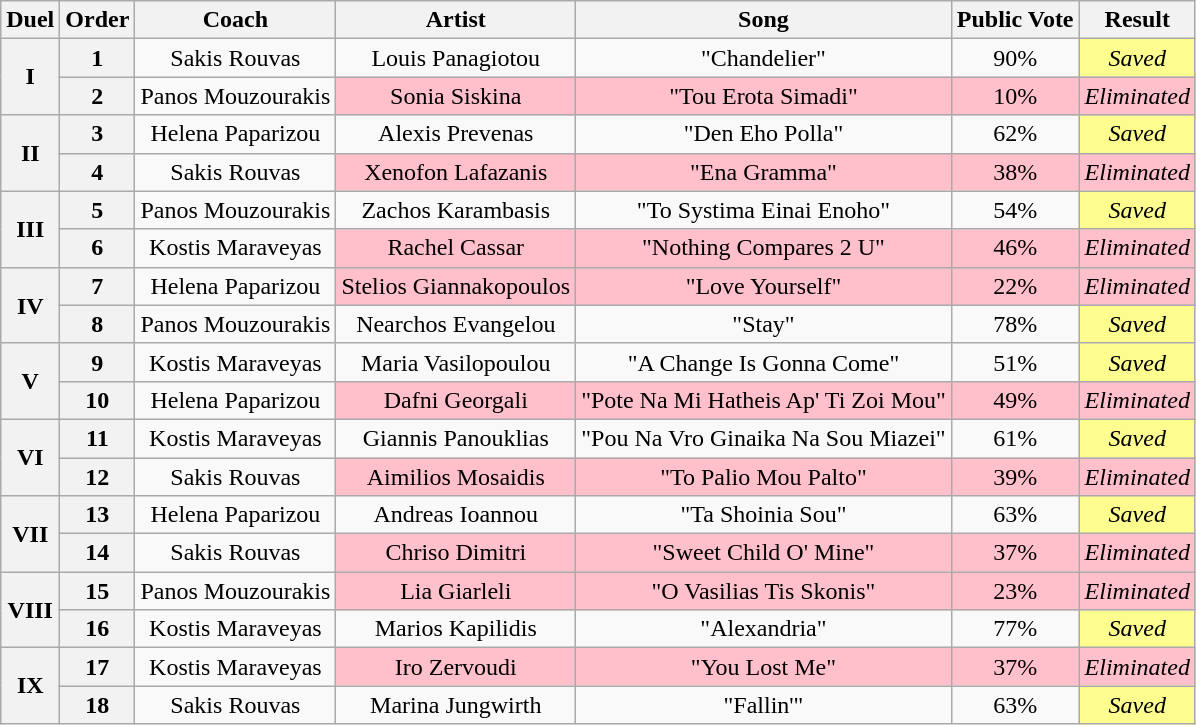<table class="wikitable" style="text-align: center; width: auto;">
<tr>
<th>Duel</th>
<th>Order</th>
<th>Coach</th>
<th>Artist</th>
<th>Song</th>
<th>Public Vote</th>
<th>Result</th>
</tr>
<tr>
<th rowspan=2>I</th>
<th>1</th>
<td>Sakis Rouvas</td>
<td>Louis Panagiotou</td>
<td>"Chandelier"</td>
<td>90%</td>
<td style="background:#fdfc8f;"><em>Saved</em></td>
</tr>
<tr>
<th>2</th>
<td>Panos Mouzourakis</td>
<td style="background:pink;">Sonia Siskina</td>
<td style="background:pink;">"Tou Erota Simadi"</td>
<td style="background:pink;">10%</td>
<td style="background:pink;"><em>Eliminated</em></td>
</tr>
<tr>
<th rowspan=2>II</th>
<th>3</th>
<td>Helena Paparizou</td>
<td>Alexis Prevenas</td>
<td>"Den Eho Polla"</td>
<td>62%</td>
<td style="background:#fdfc8f;"><em>Saved</em></td>
</tr>
<tr>
<th>4</th>
<td>Sakis Rouvas</td>
<td style="background:pink;">Xenofon Lafazanis</td>
<td style="background:pink;">"Ena Gramma"</td>
<td style="background:pink;">38%</td>
<td style="background:pink;"><em>Eliminated</em></td>
</tr>
<tr>
<th rowspan=2>III</th>
<th>5</th>
<td>Panos Mouzourakis</td>
<td>Zachos Karambasis</td>
<td>"To Systima Einai Enoho"</td>
<td>54%</td>
<td style="background:#fdfc8f;"><em>Saved</em></td>
</tr>
<tr>
<th>6</th>
<td>Kostis Maraveyas</td>
<td style="background:pink;">Rachel Cassar</td>
<td style="background:pink;">"Nothing Compares 2 U"</td>
<td style="background:pink;">46%</td>
<td style="background:pink;"><em>Eliminated</em></td>
</tr>
<tr>
<th rowspan=2>IV</th>
<th>7</th>
<td>Helena Paparizou</td>
<td style="background:pink;">Stelios Giannakopoulos</td>
<td style="background:pink;">"Love Yourself"</td>
<td style="background:pink;">22%</td>
<td style="background:pink;"><em>Eliminated</em></td>
</tr>
<tr>
<th>8</th>
<td>Panos Mouzourakis</td>
<td>Nearchos Evangelou</td>
<td>"Stay"</td>
<td>78%</td>
<td style="background:#fdfc8f;"><em>Saved</em></td>
</tr>
<tr>
<th rowspan=2>V</th>
<th>9</th>
<td>Kostis Maraveyas</td>
<td>Maria Vasilopoulou</td>
<td>"A Change Is Gonna Come"</td>
<td>51%</td>
<td style="background:#fdfc8f;"><em>Saved</em></td>
</tr>
<tr>
<th>10</th>
<td>Helena Paparizou</td>
<td style="background:pink;">Dafni Georgali</td>
<td style="background:pink;">"Pote Na Mi Hatheis Ap' Ti Zoi Mou"</td>
<td style="background:pink;">49%</td>
<td style="background:pink;"><em>Eliminated</em></td>
</tr>
<tr>
<th rowspan=2>VI</th>
<th>11</th>
<td>Kostis Maraveyas</td>
<td>Giannis Panouklias</td>
<td>"Pou Na Vro Ginaika Na Sou Miazei"</td>
<td>61%</td>
<td style="background:#fdfc8f;"><em>Saved</em></td>
</tr>
<tr>
<th>12</th>
<td>Sakis Rouvas</td>
<td style="background:pink;">Aimilios Mosaidis</td>
<td style="background:pink;">"To Palio Mou Palto"</td>
<td style="background:pink;">39%</td>
<td style="background:pink;"><em>Eliminated</em></td>
</tr>
<tr>
<th rowspan=2>VII</th>
<th>13</th>
<td>Helena Paparizou</td>
<td>Andreas Ioannou</td>
<td>"Ta Shoinia Sou"</td>
<td>63%</td>
<td style="background:#fdfc8f;"><em>Saved</em></td>
</tr>
<tr>
<th>14</th>
<td>Sakis Rouvas</td>
<td style="background:pink;">Chriso Dimitri</td>
<td style="background:pink;">"Sweet Child O' Mine"</td>
<td style="background:pink;">37%</td>
<td style="background:pink;"><em>Eliminated</em></td>
</tr>
<tr>
<th rowspan=2>VIII</th>
<th>15</th>
<td>Panos Mouzourakis</td>
<td style="background:pink;">Lia Giarleli</td>
<td style="background:pink;">"O Vasilias Tis Skonis"</td>
<td style="background:pink;">23%</td>
<td style="background:pink;"><em>Eliminated</em></td>
</tr>
<tr>
<th>16</th>
<td>Kostis Maraveyas</td>
<td>Marios Kapilidis</td>
<td>"Alexandria"</td>
<td>77%</td>
<td style="background:#fdfc8f;"><em>Saved</em></td>
</tr>
<tr>
<th rowspan=2>IX</th>
<th>17</th>
<td>Kostis Maraveyas</td>
<td style="background:pink;">Iro Zervoudi</td>
<td style="background:pink;">"You Lost Me"</td>
<td style="background:pink;">37%</td>
<td style="background:pink;"><em>Eliminated</em></td>
</tr>
<tr>
<th>18</th>
<td>Sakis Rouvas</td>
<td>Marina Jungwirth</td>
<td>"Fallin'"</td>
<td>63%</td>
<td style="background:#fdfc8f;"><em>Saved</em></td>
</tr>
</table>
